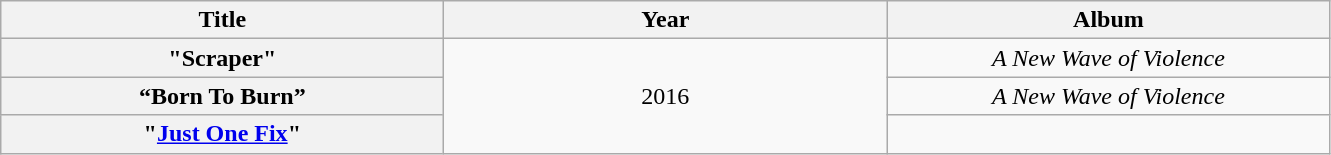<table class="wikitable plainrowheaders" style="text-align:center;">
<tr>
<th scope="col" style="width:18em;">Title</th>
<th scope="col" style="width:18em;">Year</th>
<th scope="col" style="width:18em;">Album</th>
</tr>
<tr>
<th scope="row">"Scraper"</th>
<td rowspan="3">2016</td>
<td><em>A New Wave of Violence</em></td>
</tr>
<tr>
<th scope="row">“Born To Burn”</th>
<td><em>A New Wave of Violence</em></td>
</tr>
<tr>
<th scope="row">"<a href='#'>Just One Fix</a>"</th>
<td></td>
</tr>
</table>
